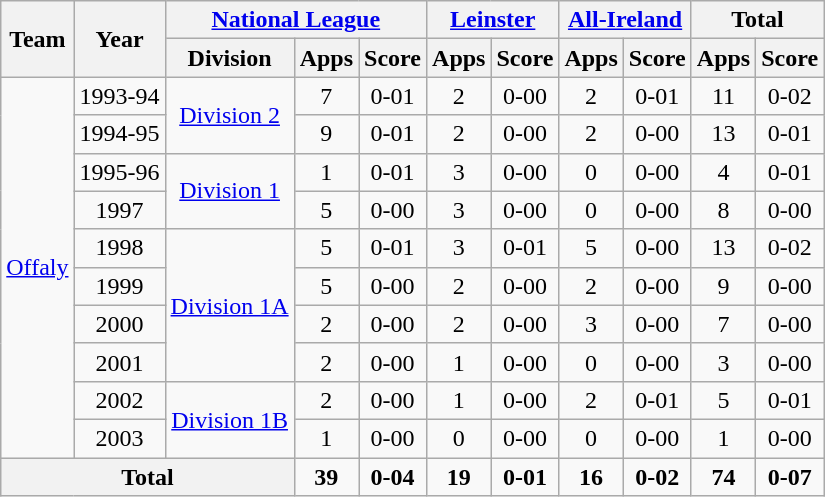<table class="wikitable" style="text-align:center">
<tr>
<th rowspan="2">Team</th>
<th rowspan="2">Year</th>
<th colspan="3"><a href='#'>National League</a></th>
<th colspan="2"><a href='#'>Leinster</a></th>
<th colspan="2"><a href='#'>All-Ireland</a></th>
<th colspan="2">Total</th>
</tr>
<tr>
<th>Division</th>
<th>Apps</th>
<th>Score</th>
<th>Apps</th>
<th>Score</th>
<th>Apps</th>
<th>Score</th>
<th>Apps</th>
<th>Score</th>
</tr>
<tr>
<td rowspan="10"><a href='#'>Offaly</a></td>
<td>1993-94</td>
<td rowspan="2"><a href='#'>Division 2</a></td>
<td>7</td>
<td>0-01</td>
<td>2</td>
<td>0-00</td>
<td>2</td>
<td>0-01</td>
<td>11</td>
<td>0-02</td>
</tr>
<tr>
<td>1994-95</td>
<td>9</td>
<td>0-01</td>
<td>2</td>
<td>0-00</td>
<td>2</td>
<td>0-00</td>
<td>13</td>
<td>0-01</td>
</tr>
<tr>
<td>1995-96</td>
<td rowspan="2"><a href='#'>Division 1</a></td>
<td>1</td>
<td>0-01</td>
<td>3</td>
<td>0-00</td>
<td>0</td>
<td>0-00</td>
<td>4</td>
<td>0-01</td>
</tr>
<tr>
<td>1997</td>
<td>5</td>
<td>0-00</td>
<td>3</td>
<td>0-00</td>
<td>0</td>
<td>0-00</td>
<td>8</td>
<td>0-00</td>
</tr>
<tr>
<td>1998</td>
<td rowspan="4"><a href='#'>Division 1A</a></td>
<td>5</td>
<td>0-01</td>
<td>3</td>
<td>0-01</td>
<td>5</td>
<td>0-00</td>
<td>13</td>
<td>0-02</td>
</tr>
<tr>
<td>1999</td>
<td>5</td>
<td>0-00</td>
<td>2</td>
<td>0-00</td>
<td>2</td>
<td>0-00</td>
<td>9</td>
<td>0-00</td>
</tr>
<tr>
<td>2000</td>
<td>2</td>
<td>0-00</td>
<td>2</td>
<td>0-00</td>
<td>3</td>
<td>0-00</td>
<td>7</td>
<td>0-00</td>
</tr>
<tr>
<td>2001</td>
<td>2</td>
<td>0-00</td>
<td>1</td>
<td>0-00</td>
<td>0</td>
<td>0-00</td>
<td>3</td>
<td>0-00</td>
</tr>
<tr>
<td>2002</td>
<td rowspan="2"><a href='#'>Division 1B</a></td>
<td>2</td>
<td>0-00</td>
<td>1</td>
<td>0-00</td>
<td>2</td>
<td>0-01</td>
<td>5</td>
<td>0-01</td>
</tr>
<tr>
<td>2003</td>
<td>1</td>
<td>0-00</td>
<td>0</td>
<td>0-00</td>
<td>0</td>
<td>0-00</td>
<td>1</td>
<td>0-00</td>
</tr>
<tr>
<th colspan="3">Total</th>
<td><strong>39</strong></td>
<td><strong>0-04</strong></td>
<td><strong>19</strong></td>
<td><strong>0-01</strong></td>
<td><strong>16</strong></td>
<td><strong>0-02</strong></td>
<td><strong>74</strong></td>
<td><strong>0-07</strong></td>
</tr>
</table>
